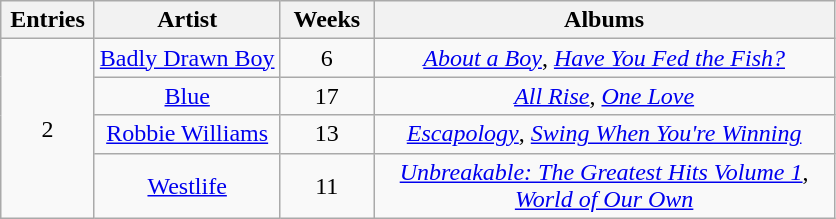<table class="wikitable sortable" style="text-align: center;">
<tr>
<th scope="col" style="width:55px;" data-sort-type="number">Entries</th>
<th scope="col" style="text-align:center;">Artist</th>
<th scope="col" style="width:55px;" data-sort-type="number">Weeks</th>
<th scope="col" style="width:300px;">Albums</th>
</tr>
<tr>
<td rowspan="4">2</td>
<td><a href='#'>Badly Drawn Boy</a></td>
<td>6</td>
<td><em><a href='#'>About a Boy</a></em>, <em><a href='#'>Have You Fed the Fish?</a></em></td>
</tr>
<tr>
<td><a href='#'>Blue</a></td>
<td>17</td>
<td><em><a href='#'>All Rise</a></em>, <em><a href='#'>One Love</a></em></td>
</tr>
<tr>
<td><a href='#'>Robbie Williams</a></td>
<td>13</td>
<td><em><a href='#'>Escapology</a></em>, <em><a href='#'>Swing When You're Winning</a></em></td>
</tr>
<tr>
<td><a href='#'>Westlife</a></td>
<td>11</td>
<td><em><a href='#'>Unbreakable: The Greatest Hits Volume 1</a></em>, <em><a href='#'>World of Our Own</a></em></td>
</tr>
</table>
